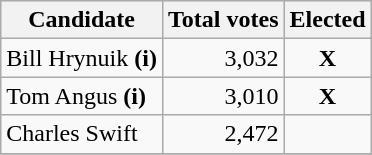<table class="wikitable">
<tr bgcolor="#EEEEEE">
<th align="left">Candidate</th>
<th align="right">Total votes</th>
<th align="right">Elected</th>
</tr>
<tr>
<td align="left">Bill Hrynuik <strong>(i)</strong></td>
<td align="right">3,032</td>
<td align="center"><strong>X</strong></td>
</tr>
<tr>
<td align="left">Tom Angus <strong>(i)</strong></td>
<td align="right">3,010</td>
<td align="center"><strong>X</strong></td>
</tr>
<tr>
<td align="left">Charles Swift</td>
<td align="right">2,472</td>
<td align="right"></td>
</tr>
<tr>
</tr>
</table>
